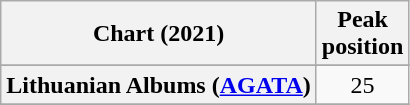<table class="wikitable sortable plainrowheaders" style="text-align:center">
<tr>
<th scope="col">Chart (2021)</th>
<th scope="col">Peak<br>position</th>
</tr>
<tr>
</tr>
<tr>
</tr>
<tr>
</tr>
<tr>
</tr>
<tr>
</tr>
<tr>
</tr>
<tr>
</tr>
<tr>
</tr>
<tr>
</tr>
<tr>
</tr>
<tr>
</tr>
<tr>
<th scope="row">Lithuanian Albums (<a href='#'>AGATA</a>)</th>
<td>25</td>
</tr>
<tr>
</tr>
<tr>
</tr>
<tr>
</tr>
<tr>
</tr>
<tr>
</tr>
<tr>
</tr>
<tr>
</tr>
<tr>
</tr>
<tr>
</tr>
</table>
